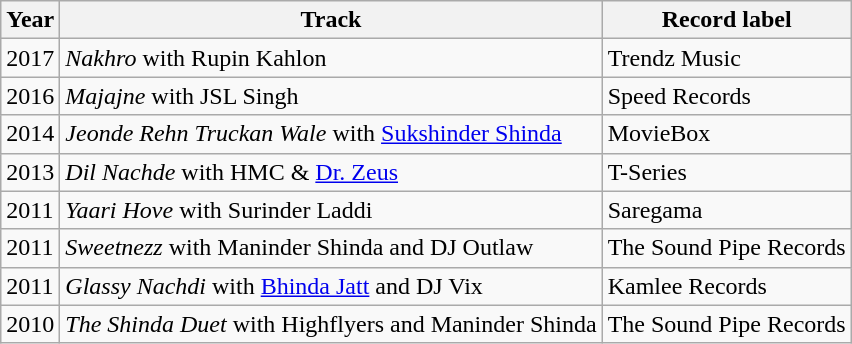<table class=wikitable>
<tr>
<th>Year</th>
<th>Track</th>
<th>Record label</th>
</tr>
<tr>
<td>2017</td>
<td><em>Nakhro</em> with Rupin Kahlon</td>
<td>Trendz Music</td>
</tr>
<tr>
<td>2016</td>
<td><em>Majajne</em> with JSL Singh</td>
<td>Speed Records</td>
</tr>
<tr>
<td>2014</td>
<td><em>Jeonde Rehn Truckan Wale</em> with <a href='#'>Sukshinder Shinda</a></td>
<td>MovieBox</td>
</tr>
<tr>
<td>2013</td>
<td><em>Dil Nachde</em> with HMC & <a href='#'>Dr. Zeus</a></td>
<td>T-Series</td>
</tr>
<tr>
<td>2011</td>
<td><em>Yaari Hove</em> with Surinder Laddi</td>
<td>Saregama</td>
</tr>
<tr>
<td>2011</td>
<td><em>Sweetnezz</em> with Maninder Shinda and DJ Outlaw</td>
<td>The Sound Pipe Records</td>
</tr>
<tr>
<td>2011</td>
<td><em>Glassy Nachdi</em> with <a href='#'>Bhinda Jatt</a> and DJ Vix</td>
<td>Kamlee Records</td>
</tr>
<tr>
<td>2010</td>
<td><em>The Shinda Duet</em> with Highflyers and Maninder Shinda</td>
<td>The Sound Pipe Records</td>
</tr>
</table>
